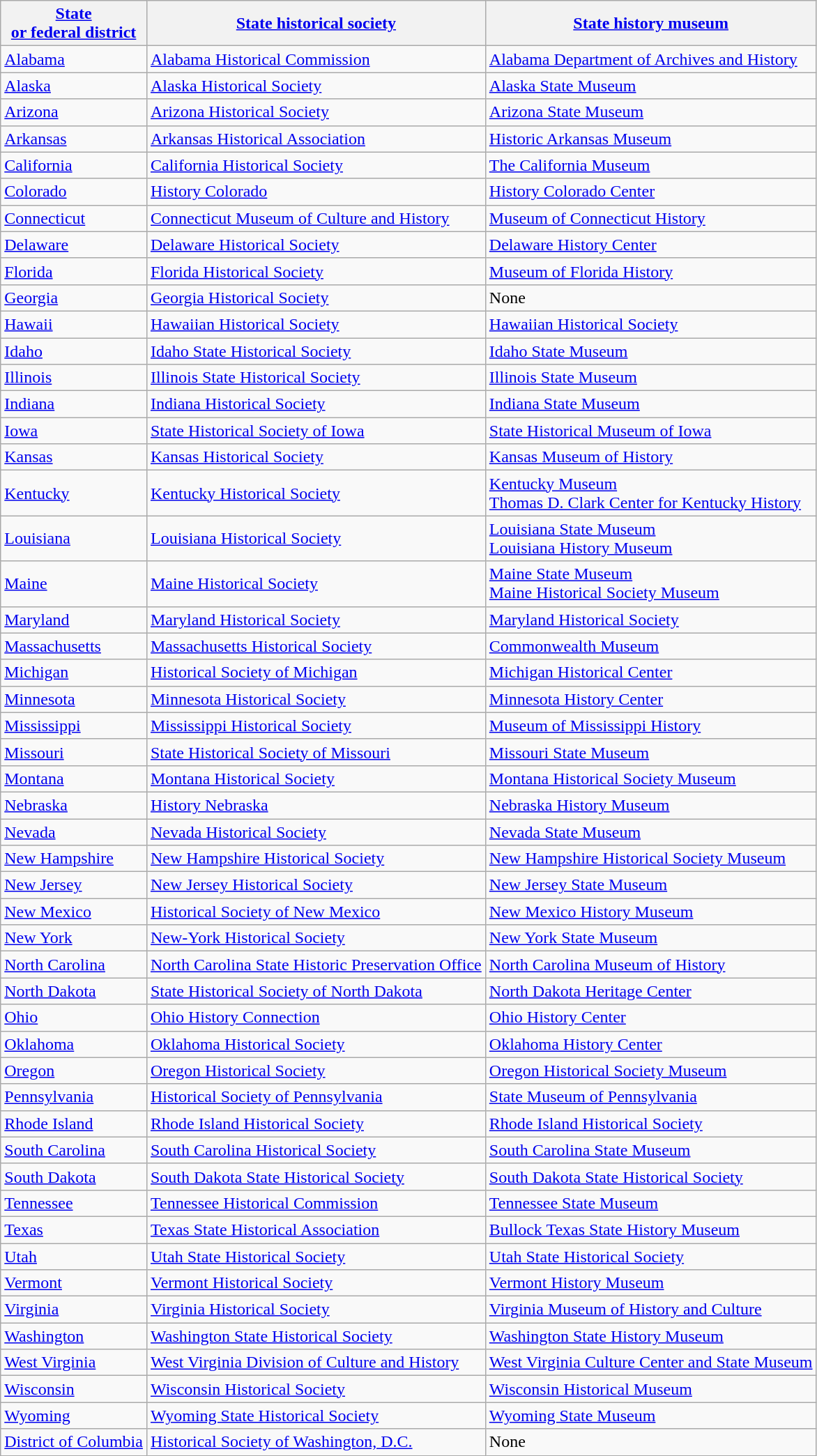<table class="wikitable sortable sticky-header">
<tr>
<th><a href='#'>State<br> or federal district</a></th>
<th><a href='#'>State historical society</a></th>
<th><a href='#'>State history museum</a></th>
</tr>
<tr>
<td><a href='#'>Alabama</a></td>
<td><a href='#'>Alabama Historical Commission</a></td>
<td><a href='#'>Alabama Department of Archives and History</a></td>
</tr>
<tr>
<td><a href='#'>Alaska</a></td>
<td><a href='#'>Alaska Historical Society</a></td>
<td><a href='#'>Alaska State Museum</a></td>
</tr>
<tr>
<td><a href='#'>Arizona</a></td>
<td><a href='#'>Arizona Historical Society</a></td>
<td><a href='#'>Arizona State Museum</a></td>
</tr>
<tr>
<td><a href='#'>Arkansas</a></td>
<td><a href='#'>Arkansas Historical Association</a></td>
<td><a href='#'>Historic Arkansas Museum</a></td>
</tr>
<tr>
<td><a href='#'>California</a></td>
<td><a href='#'>California Historical Society</a></td>
<td><a href='#'>The California Museum</a></td>
</tr>
<tr>
<td><a href='#'>Colorado</a></td>
<td><a href='#'>History Colorado</a></td>
<td><a href='#'>History Colorado Center</a></td>
</tr>
<tr>
<td><a href='#'>Connecticut</a></td>
<td><a href='#'>Connecticut Museum of Culture and History</a></td>
<td><a href='#'>Museum of Connecticut History</a></td>
</tr>
<tr>
<td><a href='#'>Delaware</a></td>
<td><a href='#'>Delaware Historical Society</a></td>
<td><a href='#'>Delaware History Center</a></td>
</tr>
<tr>
<td><a href='#'>Florida</a></td>
<td><a href='#'>Florida Historical Society</a></td>
<td><a href='#'>Museum of Florida History</a></td>
</tr>
<tr>
<td><a href='#'>Georgia</a></td>
<td><a href='#'>Georgia Historical Society</a></td>
<td>None</td>
</tr>
<tr>
<td><a href='#'>Hawaii</a></td>
<td><a href='#'>Hawaiian Historical Society</a></td>
<td><a href='#'>Hawaiian Historical Society</a></td>
</tr>
<tr>
<td><a href='#'>Idaho</a></td>
<td><a href='#'>Idaho State Historical Society</a></td>
<td><a href='#'>Idaho State Museum</a></td>
</tr>
<tr>
<td><a href='#'>Illinois</a></td>
<td><a href='#'>Illinois State Historical Society</a></td>
<td><a href='#'>Illinois State Museum</a></td>
</tr>
<tr>
<td><a href='#'>Indiana</a></td>
<td><a href='#'>Indiana Historical Society</a></td>
<td><a href='#'>Indiana State Museum</a></td>
</tr>
<tr>
<td><a href='#'>Iowa</a></td>
<td><a href='#'>State Historical Society of Iowa</a></td>
<td><a href='#'>State Historical Museum of Iowa</a></td>
</tr>
<tr>
<td><a href='#'>Kansas</a></td>
<td><a href='#'>Kansas Historical Society</a></td>
<td><a href='#'>Kansas Museum of History</a></td>
</tr>
<tr>
<td><a href='#'>Kentucky</a></td>
<td><a href='#'>Kentucky Historical Society</a></td>
<td><a href='#'>Kentucky Museum</a><br><a href='#'>Thomas D. Clark Center for Kentucky History</a></td>
</tr>
<tr>
<td><a href='#'>Louisiana</a></td>
<td><a href='#'>Louisiana Historical Society</a></td>
<td><a href='#'>Louisiana State Museum</a><br><a href='#'>Louisiana History Museum</a></td>
</tr>
<tr>
<td><a href='#'>Maine</a></td>
<td><a href='#'>Maine Historical Society</a></td>
<td><a href='#'>Maine State Museum</a><br><a href='#'>Maine Historical Society Museum</a></td>
</tr>
<tr>
<td><a href='#'>Maryland</a></td>
<td><a href='#'>Maryland Historical Society</a></td>
<td><a href='#'>Maryland Historical Society</a></td>
</tr>
<tr>
<td><a href='#'>Massachusetts</a></td>
<td><a href='#'>Massachusetts Historical Society</a></td>
<td><a href='#'>Commonwealth Museum</a></td>
</tr>
<tr>
<td><a href='#'>Michigan</a></td>
<td><a href='#'>Historical Society of Michigan</a></td>
<td><a href='#'>Michigan Historical Center</a></td>
</tr>
<tr>
<td><a href='#'>Minnesota</a></td>
<td><a href='#'>Minnesota Historical Society</a></td>
<td><a href='#'>Minnesota History Center</a></td>
</tr>
<tr>
<td><a href='#'>Mississippi</a></td>
<td><a href='#'>Mississippi Historical Society</a></td>
<td><a href='#'>Museum of Mississippi History</a></td>
</tr>
<tr>
<td><a href='#'>Missouri</a></td>
<td><a href='#'>State Historical Society of Missouri</a></td>
<td><a href='#'>Missouri State Museum</a></td>
</tr>
<tr>
<td><a href='#'>Montana</a></td>
<td><a href='#'>Montana Historical Society</a></td>
<td><a href='#'>Montana Historical Society Museum</a></td>
</tr>
<tr>
<td><a href='#'>Nebraska</a></td>
<td><a href='#'>History Nebraska</a></td>
<td><a href='#'>Nebraska History Museum</a></td>
</tr>
<tr>
<td><a href='#'>Nevada</a></td>
<td><a href='#'>Nevada Historical Society</a></td>
<td><a href='#'>Nevada State Museum</a></td>
</tr>
<tr>
<td><a href='#'>New Hampshire</a></td>
<td><a href='#'>New Hampshire Historical Society</a></td>
<td><a href='#'>New Hampshire Historical Society Museum</a></td>
</tr>
<tr>
<td><a href='#'>New Jersey</a></td>
<td><a href='#'>New Jersey Historical Society</a></td>
<td><a href='#'>New Jersey State Museum</a></td>
</tr>
<tr>
<td><a href='#'>New Mexico</a></td>
<td><a href='#'>Historical Society of New Mexico</a></td>
<td><a href='#'>New Mexico History Museum</a></td>
</tr>
<tr>
<td><a href='#'>New York</a></td>
<td><a href='#'>New-York Historical Society</a></td>
<td><a href='#'>New York State Museum</a></td>
</tr>
<tr>
<td><a href='#'>North Carolina</a></td>
<td><a href='#'>North Carolina State Historic Preservation Office</a></td>
<td><a href='#'>North Carolina Museum of History</a></td>
</tr>
<tr>
<td><a href='#'>North Dakota</a></td>
<td><a href='#'>State Historical Society of North Dakota</a></td>
<td><a href='#'>North Dakota Heritage Center</a></td>
</tr>
<tr>
<td><a href='#'>Ohio</a></td>
<td><a href='#'>Ohio History Connection</a></td>
<td><a href='#'>Ohio History Center</a></td>
</tr>
<tr>
<td><a href='#'>Oklahoma</a></td>
<td><a href='#'>Oklahoma Historical Society</a></td>
<td><a href='#'>Oklahoma History Center</a></td>
</tr>
<tr>
<td><a href='#'>Oregon</a></td>
<td><a href='#'>Oregon Historical Society</a></td>
<td><a href='#'>Oregon Historical Society Museum</a></td>
</tr>
<tr>
<td><a href='#'>Pennsylvania</a></td>
<td><a href='#'>Historical Society of Pennsylvania</a></td>
<td><a href='#'>State Museum of Pennsylvania</a></td>
</tr>
<tr>
<td><a href='#'>Rhode Island</a></td>
<td><a href='#'>Rhode Island Historical Society</a></td>
<td><a href='#'>Rhode Island Historical Society</a></td>
</tr>
<tr>
<td><a href='#'>South Carolina</a></td>
<td><a href='#'>South Carolina Historical Society</a></td>
<td><a href='#'>South Carolina State Museum</a></td>
</tr>
<tr>
<td><a href='#'>South Dakota</a></td>
<td><a href='#'>South Dakota State Historical Society</a></td>
<td><a href='#'>South Dakota State Historical Society</a></td>
</tr>
<tr>
<td><a href='#'>Tennessee</a></td>
<td><a href='#'>Tennessee Historical Commission</a></td>
<td><a href='#'>Tennessee State Museum</a></td>
</tr>
<tr>
<td><a href='#'>Texas</a></td>
<td><a href='#'>Texas State Historical Association</a></td>
<td><a href='#'>Bullock Texas State History Museum</a></td>
</tr>
<tr>
<td><a href='#'>Utah</a></td>
<td><a href='#'>Utah State Historical Society</a></td>
<td><a href='#'>Utah State Historical Society</a></td>
</tr>
<tr>
<td><a href='#'>Vermont</a></td>
<td><a href='#'>Vermont Historical Society</a></td>
<td><a href='#'>Vermont History Museum</a></td>
</tr>
<tr>
<td><a href='#'>Virginia</a></td>
<td><a href='#'>Virginia Historical Society</a></td>
<td><a href='#'>Virginia Museum of History and Culture</a></td>
</tr>
<tr>
<td><a href='#'>Washington</a></td>
<td><a href='#'>Washington State Historical Society</a></td>
<td><a href='#'>Washington State History Museum</a></td>
</tr>
<tr>
<td><a href='#'>West Virginia</a></td>
<td><a href='#'>West Virginia Division of Culture and History</a></td>
<td><a href='#'>West Virginia Culture Center and State Museum</a></td>
</tr>
<tr>
<td><a href='#'>Wisconsin</a></td>
<td><a href='#'>Wisconsin Historical Society</a></td>
<td><a href='#'>Wisconsin Historical Museum</a></td>
</tr>
<tr>
<td><a href='#'>Wyoming</a></td>
<td><a href='#'>Wyoming State Historical Society</a></td>
<td><a href='#'>Wyoming State Museum</a></td>
</tr>
<tr>
<td><a href='#'>District of Columbia</a></td>
<td><a href='#'>Historical Society of Washington, D.C.</a></td>
<td>None</td>
</tr>
</table>
